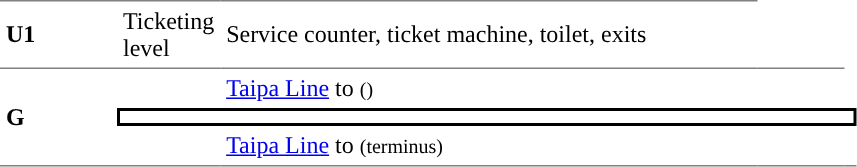<table border=0 cellspacing=0 cellpadding=4>
<tr>
<td style="border-top:solid 1px gray;"><strong>U1</strong></td>
<td style="border-top:solid 1px gray;">Ticketing level</td>
<td style="border-top:solid 1px gray;">Service counter, ticket machine, toilet, exits</td>
</tr>
<tr>
<td style="border-top:solid 1px gray;border-bottom:solid 1px gray;" width=70 rowspan="4"><strong>G</strong></td>
<td style="border-top:solid 1px gray;" width=50></td>
<td style="border-top:solid 1px gray;" width=350> <a href='#'>Taipa Line</a> to  <small>()</small></td>
<td style="border-top:solid 1px gray;" width=50></td>
</tr>
<tr>
<td style="border-right:solid 2px black;border-left:solid 2px black;border-bottom:solid 2px black; border-top:solid 2px black;" colspan=4></td>
</tr>
<tr>
<td style="border-bottom:solid 1px gray;"></td>
<td style="border-bottom:solid 1px gray;"> <a href='#'>Taipa Line</a> to  <small>(terminus)</small></td>
<td style="border-bottom:solid 1px gray;"></td>
<td style="border-bottom:solid 1px gray;"></td>
</tr>
<tr>
</tr>
</table>
